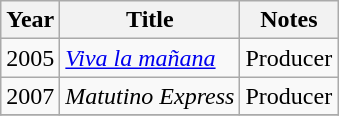<table class="wikitable sortable">
<tr>
<th>Year</th>
<th>Title</th>
<th>Notes</th>
</tr>
<tr>
<td>2005</td>
<td><em><a href='#'>Viva la mañana</a></em></td>
<td>Producer</td>
</tr>
<tr>
<td>2007</td>
<td><em>Matutino Express</em></td>
<td>Producer</td>
</tr>
<tr>
</tr>
</table>
